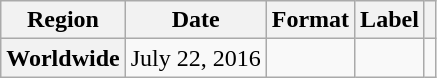<table class="wikitable plainrowheaders">
<tr>
<th scope="col">Region</th>
<th scope="col">Date</th>
<th scope="col">Format</th>
<th scope="col">Label</th>
<th scope="col"></th>
</tr>
<tr>
<th scope="row">Worldwide</th>
<td>July 22, 2016</td>
<td></td>
<td></td>
<td></td>
</tr>
</table>
